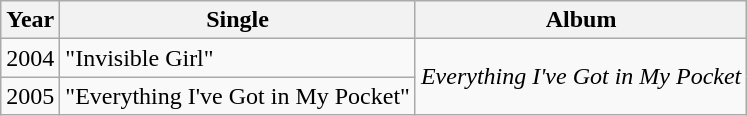<table class="wikitable">
<tr>
<th>Year</th>
<th>Single</th>
<th>Album</th>
</tr>
<tr>
<td>2004</td>
<td>"Invisible Girl"</td>
<td rowspan="2"><em>Everything I've Got in My Pocket</em></td>
</tr>
<tr>
<td>2005</td>
<td>"Everything I've Got in My Pocket"</td>
</tr>
</table>
